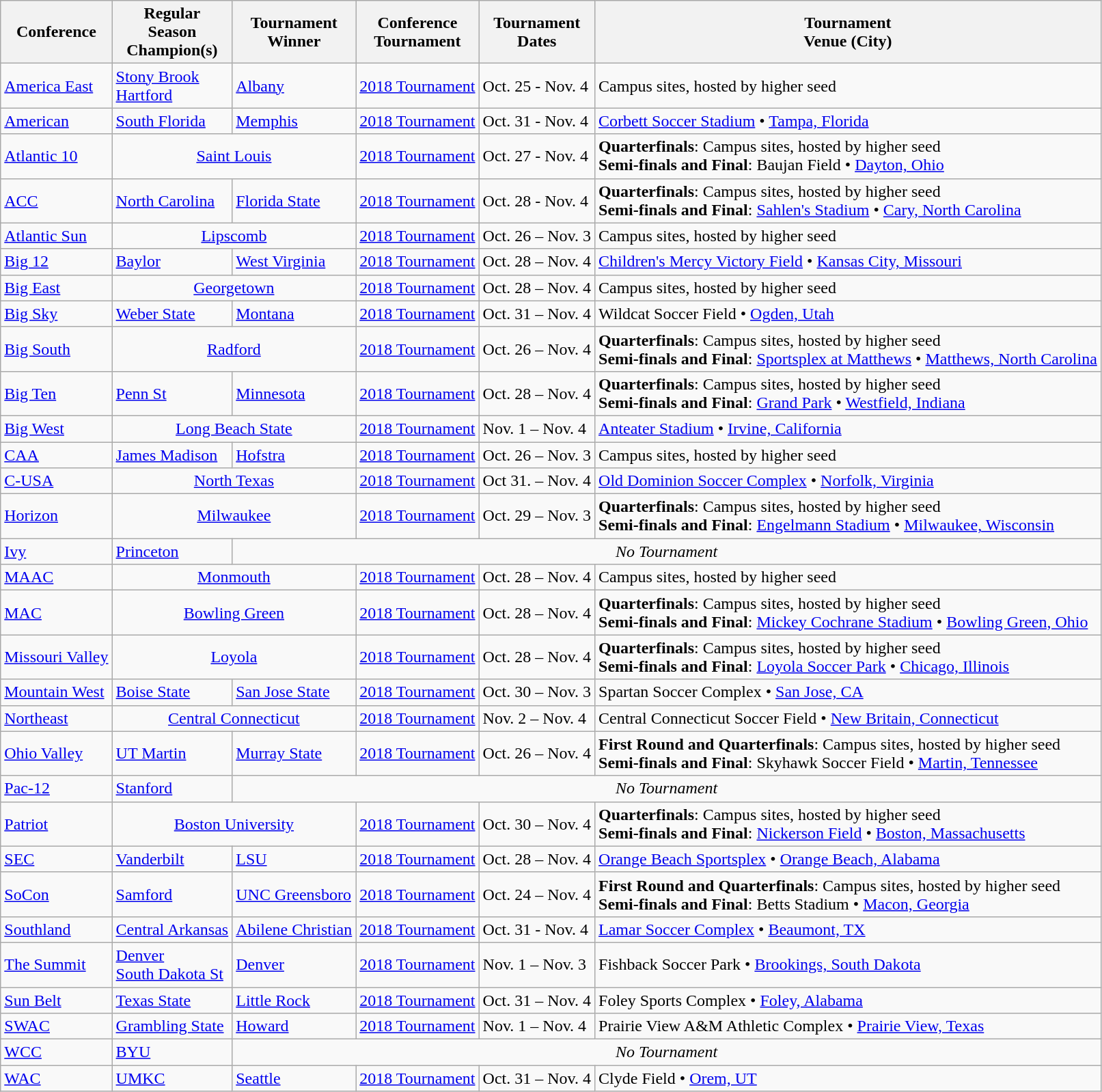<table class="wikitable">
<tr>
<th>Conference</th>
<th>Regular <br> Season <br> Champion(s)</th>
<th>Tournament <br> Winner</th>
<th>Conference <br> Tournament</th>
<th>Tournament<br>Dates</th>
<th>Tournament <br> Venue (City)</th>
</tr>
<tr>
<td><a href='#'>America East</a></td>
<td><a href='#'>Stony Brook</a><br><a href='#'>Hartford</a></td>
<td><a href='#'>Albany</a></td>
<td><a href='#'>2018 Tournament</a></td>
<td>Oct. 25 - Nov. 4</td>
<td>Campus sites, hosted by higher seed</td>
</tr>
<tr>
<td><a href='#'>American</a></td>
<td><a href='#'>South Florida</a></td>
<td><a href='#'>Memphis</a></td>
<td><a href='#'>2018 Tournament</a></td>
<td>Oct. 31 - Nov. 4</td>
<td><a href='#'>Corbett Soccer Stadium</a> • <a href='#'>Tampa, Florida</a></td>
</tr>
<tr>
<td><a href='#'>Atlantic 10</a></td>
<td colspan=2 align=center><a href='#'>Saint Louis</a></td>
<td><a href='#'>2018 Tournament</a></td>
<td>Oct. 27 - Nov. 4</td>
<td><strong>Quarterfinals</strong>: Campus sites, hosted by higher seed<br><strong>Semi-finals and Final</strong>: Baujan Field • <a href='#'>Dayton, Ohio</a></td>
</tr>
<tr>
<td><a href='#'>ACC</a></td>
<td><a href='#'>North Carolina</a></td>
<td><a href='#'>Florida State</a></td>
<td><a href='#'>2018 Tournament</a></td>
<td>Oct. 28 - Nov. 4</td>
<td><strong>Quarterfinals</strong>: Campus sites, hosted by higher seed<br><strong>Semi-finals and Final</strong>: <a href='#'>Sahlen's Stadium</a> • <a href='#'>Cary, North Carolina</a></td>
</tr>
<tr>
<td><a href='#'>Atlantic Sun</a></td>
<td colspan=2 align=center><a href='#'>Lipscomb</a></td>
<td><a href='#'>2018 Tournament</a></td>
<td>Oct. 26 – Nov. 3</td>
<td>Campus sites, hosted by higher seed</td>
</tr>
<tr>
<td><a href='#'>Big 12</a></td>
<td><a href='#'>Baylor</a></td>
<td><a href='#'>West Virginia</a></td>
<td><a href='#'>2018 Tournament</a></td>
<td>Oct. 28 – Nov. 4</td>
<td><a href='#'>Children's Mercy Victory Field</a> • <a href='#'>Kansas City, Missouri</a></td>
</tr>
<tr>
<td><a href='#'>Big East</a></td>
<td colspan=2 align=center><a href='#'>Georgetown</a></td>
<td><a href='#'>2018 Tournament</a></td>
<td>Oct. 28 – Nov. 4</td>
<td>Campus sites, hosted by higher seed</td>
</tr>
<tr>
<td><a href='#'>Big Sky</a></td>
<td><a href='#'>Weber State</a></td>
<td><a href='#'>Montana</a></td>
<td><a href='#'>2018 Tournament</a></td>
<td>Oct. 31 – Nov. 4</td>
<td>Wildcat Soccer Field • <a href='#'>Ogden, Utah</a></td>
</tr>
<tr>
<td><a href='#'>Big South</a></td>
<td colspan=2 align=center><a href='#'>Radford</a></td>
<td><a href='#'>2018 Tournament</a></td>
<td>Oct. 26 – Nov. 4</td>
<td><strong>Quarterfinals</strong>: Campus sites, hosted by higher seed<br><strong>Semi-finals and Final</strong>: <a href='#'>Sportsplex at Matthews</a> • <a href='#'>Matthews, North Carolina</a></td>
</tr>
<tr>
<td><a href='#'>Big Ten</a></td>
<td><a href='#'>Penn St</a></td>
<td><a href='#'>Minnesota</a></td>
<td><a href='#'>2018 Tournament</a></td>
<td>Oct. 28 – Nov. 4</td>
<td><strong>Quarterfinals</strong>: Campus sites, hosted by higher seed<br><strong>Semi-finals and Final</strong>: <a href='#'>Grand Park</a> • <a href='#'>Westfield, Indiana</a></td>
</tr>
<tr>
<td><a href='#'>Big West</a></td>
<td colspan=2 align=center><a href='#'>Long Beach State</a></td>
<td><a href='#'>2018 Tournament</a></td>
<td>Nov. 1 – Nov. 4</td>
<td><a href='#'>Anteater Stadium</a> • <a href='#'>Irvine, California</a></td>
</tr>
<tr>
<td><a href='#'>CAA</a></td>
<td><a href='#'>James Madison</a></td>
<td><a href='#'>Hofstra</a></td>
<td><a href='#'>2018 Tournament</a></td>
<td>Oct. 26 – Nov. 3</td>
<td>Campus sites, hosted by higher seed</td>
</tr>
<tr>
<td><a href='#'>C-USA</a></td>
<td colspan=2 align=center><a href='#'>North Texas</a></td>
<td><a href='#'>2018 Tournament</a></td>
<td>Oct 31. – Nov. 4</td>
<td><a href='#'>Old Dominion Soccer Complex</a> • <a href='#'>Norfolk, Virginia</a></td>
</tr>
<tr>
<td><a href='#'>Horizon</a></td>
<td colspan=2 align=center><a href='#'>Milwaukee</a></td>
<td><a href='#'>2018 Tournament</a></td>
<td>Oct. 29 – Nov. 3</td>
<td><strong>Quarterfinals</strong>: Campus sites, hosted by higher seed<br><strong>Semi-finals and Final</strong>: <a href='#'>Engelmann Stadium</a> • <a href='#'>Milwaukee, Wisconsin</a></td>
</tr>
<tr>
<td><a href='#'>Ivy</a></td>
<td><a href='#'>Princeton</a></td>
<td colspan="4" align=center><em>No Tournament</em></td>
</tr>
<tr>
<td><a href='#'>MAAC</a></td>
<td colspan=2 align=center><a href='#'>Monmouth</a></td>
<td><a href='#'>2018 Tournament</a></td>
<td>Oct. 28 – Nov. 4</td>
<td>Campus sites, hosted by higher seed</td>
</tr>
<tr>
<td><a href='#'>MAC</a></td>
<td colspan=2 align=center><a href='#'>Bowling Green</a></td>
<td><a href='#'>2018 Tournament</a></td>
<td>Oct. 28 – Nov. 4</td>
<td><strong>Quarterfinals</strong>: Campus sites, hosted by higher seed<br><strong>Semi-finals and Final</strong>: <a href='#'>Mickey Cochrane Stadium</a> • <a href='#'>Bowling Green, Ohio</a></td>
</tr>
<tr>
<td><a href='#'>Missouri Valley</a></td>
<td colspan=2 align=center><a href='#'>Loyola</a></td>
<td><a href='#'>2018 Tournament</a></td>
<td>Oct. 28 – Nov. 4</td>
<td><strong>Quarterfinals</strong>: Campus sites, hosted by higher seed<br><strong>Semi-finals and Final</strong>: <a href='#'>Loyola Soccer Park</a> • <a href='#'>Chicago, Illinois</a></td>
</tr>
<tr>
<td><a href='#'>Mountain West</a></td>
<td><a href='#'>Boise State</a></td>
<td><a href='#'>San Jose State</a></td>
<td><a href='#'>2018 Tournament</a></td>
<td>Oct. 30 – Nov. 3</td>
<td>Spartan Soccer Complex • <a href='#'>San Jose, CA</a></td>
</tr>
<tr>
<td><a href='#'>Northeast</a></td>
<td colspan=2 align=center><a href='#'>Central Connecticut</a></td>
<td><a href='#'>2018 Tournament</a></td>
<td>Nov. 2 – Nov. 4</td>
<td>Central Connecticut Soccer Field • <a href='#'>New Britain, Connecticut</a></td>
</tr>
<tr>
<td><a href='#'>Ohio Valley</a></td>
<td><a href='#'>UT Martin</a></td>
<td><a href='#'>Murray State</a></td>
<td><a href='#'>2018 Tournament</a></td>
<td>Oct. 26 – Nov. 4</td>
<td><strong>First Round and Quarterfinals</strong>: Campus sites, hosted by higher seed<br><strong>Semi-finals and Final</strong>: Skyhawk Soccer Field • <a href='#'>Martin, Tennessee</a></td>
</tr>
<tr>
<td><a href='#'>Pac-12</a></td>
<td><a href='#'>Stanford</a></td>
<td colspan="4" align=center><em>No Tournament</em></td>
</tr>
<tr>
<td><a href='#'>Patriot</a></td>
<td colspan=2 align=center><a href='#'>Boston University</a></td>
<td><a href='#'>2018 Tournament</a></td>
<td>Oct. 30 – Nov. 4</td>
<td><strong>Quarterfinals</strong>: Campus sites, hosted by higher seed<br><strong>Semi-finals and Final</strong>: <a href='#'>Nickerson Field</a> • <a href='#'>Boston, Massachusetts</a></td>
</tr>
<tr>
<td><a href='#'>SEC</a></td>
<td><a href='#'>Vanderbilt</a></td>
<td><a href='#'>LSU</a></td>
<td><a href='#'>2018 Tournament</a></td>
<td>Oct. 28 – Nov. 4</td>
<td><a href='#'>Orange Beach Sportsplex</a> • <a href='#'>Orange Beach, Alabama</a></td>
</tr>
<tr>
<td><a href='#'>SoCon</a></td>
<td><a href='#'>Samford</a></td>
<td><a href='#'>UNC Greensboro</a></td>
<td><a href='#'>2018 Tournament</a></td>
<td>Oct. 24 – Nov. 4</td>
<td><strong>First Round and Quarterfinals</strong>: Campus sites, hosted by higher seed<br><strong>Semi-finals and Final</strong>: Betts Stadium • <a href='#'>Macon, Georgia</a></td>
</tr>
<tr>
<td><a href='#'>Southland</a></td>
<td><a href='#'>Central Arkansas</a></td>
<td><a href='#'>Abilene Christian</a></td>
<td><a href='#'>2018 Tournament</a></td>
<td>Oct. 31 - Nov. 4</td>
<td><a href='#'>Lamar Soccer Complex</a> • <a href='#'>Beaumont, TX</a></td>
</tr>
<tr>
<td><a href='#'>The Summit</a></td>
<td><a href='#'>Denver</a> <br> <a href='#'>South Dakota St</a></td>
<td><a href='#'>Denver</a></td>
<td><a href='#'>2018 Tournament</a></td>
<td>Nov. 1 – Nov. 3</td>
<td>Fishback Soccer Park • <a href='#'>Brookings, South Dakota</a></td>
</tr>
<tr>
<td><a href='#'>Sun Belt</a></td>
<td><a href='#'>Texas State</a></td>
<td><a href='#'>Little Rock</a></td>
<td><a href='#'>2018 Tournament</a></td>
<td>Oct. 31 – Nov. 4</td>
<td>Foley Sports Complex • <a href='#'>Foley, Alabama</a></td>
</tr>
<tr>
<td><a href='#'>SWAC</a></td>
<td><a href='#'>Grambling State</a></td>
<td><a href='#'>Howard</a></td>
<td><a href='#'>2018 Tournament</a></td>
<td>Nov. 1 – Nov. 4</td>
<td>Prairie View A&M Athletic Complex • <a href='#'>Prairie View, Texas</a></td>
</tr>
<tr>
<td><a href='#'>WCC</a></td>
<td><a href='#'>BYU</a></td>
<td colspan="4" align=center><em>No Tournament</em></td>
</tr>
<tr>
<td><a href='#'>WAC</a></td>
<td><a href='#'>UMKC</a></td>
<td><a href='#'>Seattle</a></td>
<td><a href='#'>2018 Tournament</a></td>
<td>Oct. 31 – Nov. 4</td>
<td>Clyde Field • <a href='#'>Orem, UT</a></td>
</tr>
</table>
